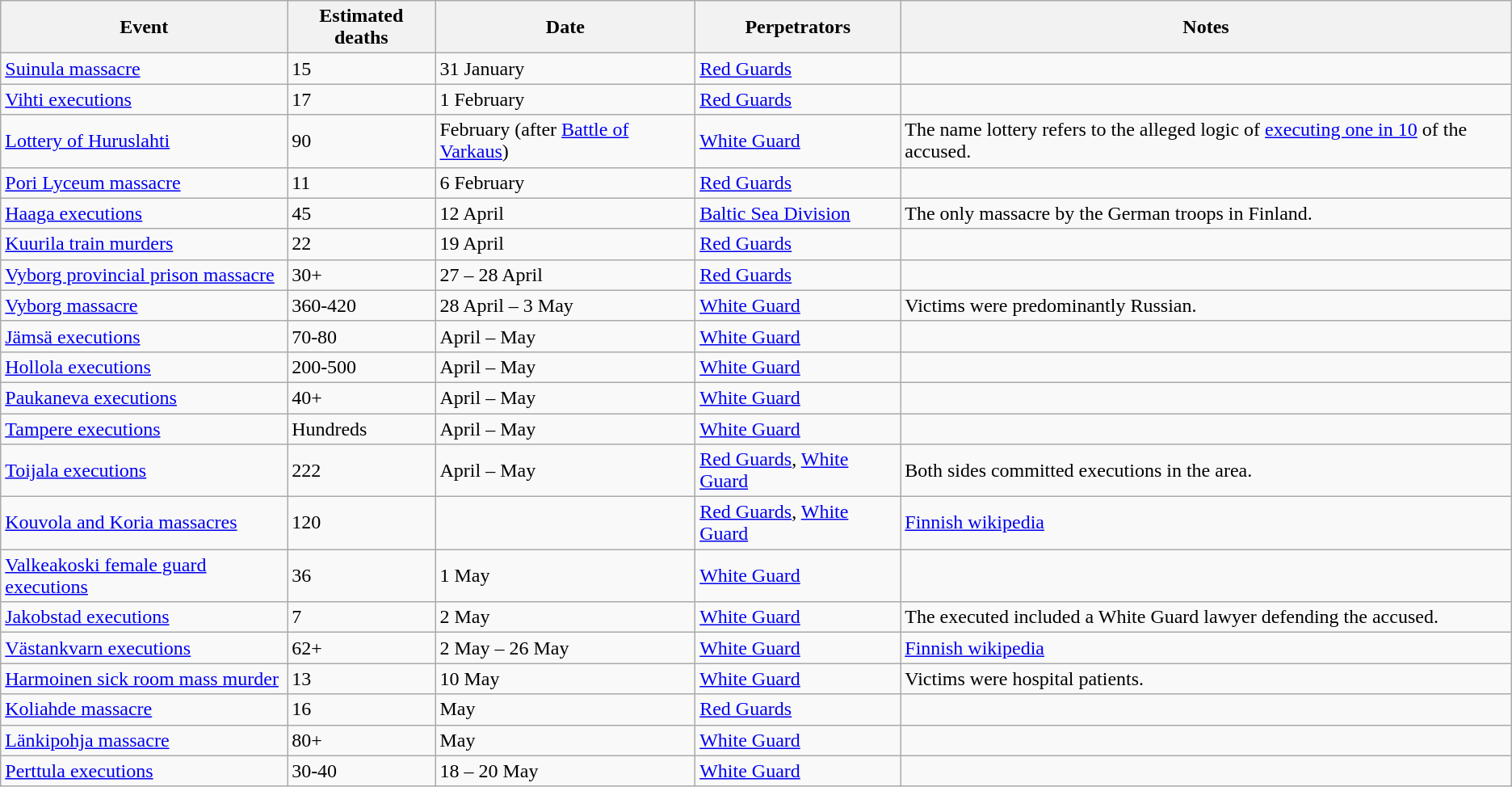<table class="wikitable sortable">
<tr>
<th>Event</th>
<th>Estimated deaths</th>
<th>Date</th>
<th>Perpetrators</th>
<th>Notes</th>
</tr>
<tr>
<td><a href='#'>Suinula massacre</a></td>
<td>15</td>
<td>31 January</td>
<td><a href='#'>Red Guards</a></td>
<td></td>
</tr>
<tr>
<td><a href='#'>Vihti executions</a></td>
<td>17</td>
<td>1 February</td>
<td><a href='#'>Red Guards</a></td>
<td></td>
</tr>
<tr>
<td><a href='#'>Lottery of Huruslahti</a></td>
<td>90</td>
<td>February (after <a href='#'>Battle of Varkaus</a>)</td>
<td><a href='#'>White Guard</a></td>
<td>The name lottery refers to the alleged logic of <a href='#'>executing one in 10</a> of the accused.</td>
</tr>
<tr>
<td><a href='#'>Pori Lyceum massacre</a></td>
<td>11</td>
<td>6 February</td>
<td><a href='#'>Red Guards</a></td>
<td></td>
</tr>
<tr>
<td><a href='#'>Haaga executions</a></td>
<td>45</td>
<td>12 April</td>
<td><a href='#'>Baltic Sea Division</a></td>
<td>The only massacre by the German troops in Finland.</td>
</tr>
<tr>
<td><a href='#'>Kuurila train murders</a></td>
<td>22</td>
<td>19 April</td>
<td><a href='#'>Red Guards</a></td>
<td></td>
</tr>
<tr>
<td><a href='#'>Vyborg provincial prison massacre</a></td>
<td>30+</td>
<td>27 – 28 April</td>
<td><a href='#'>Red Guards</a></td>
<td></td>
</tr>
<tr>
<td><a href='#'>Vyborg massacre</a></td>
<td>360-420</td>
<td>28 April – 3 May</td>
<td><a href='#'>White Guard</a></td>
<td>Victims were predominantly Russian.</td>
</tr>
<tr>
<td><a href='#'>Jämsä executions</a></td>
<td>70-80</td>
<td>April – May</td>
<td><a href='#'>White Guard</a></td>
<td></td>
</tr>
<tr>
<td><a href='#'>Hollola executions</a></td>
<td>200-500</td>
<td>April – May</td>
<td><a href='#'>White Guard</a></td>
<td></td>
</tr>
<tr>
<td><a href='#'>Paukaneva executions</a></td>
<td>40+</td>
<td>April – May</td>
<td><a href='#'>White Guard</a></td>
<td></td>
</tr>
<tr>
<td><a href='#'>Tampere executions</a></td>
<td>Hundreds</td>
<td>April – May</td>
<td><a href='#'>White Guard</a></td>
<td></td>
</tr>
<tr>
<td><a href='#'>Toijala executions</a></td>
<td>222</td>
<td>April – May</td>
<td><a href='#'>Red Guards</a>, <a href='#'>White Guard</a></td>
<td>Both sides committed executions in the area.</td>
</tr>
<tr>
<td><a href='#'>Kouvola and Koria massacres</a></td>
<td>120</td>
<td></td>
<td><a href='#'>Red Guards</a>, <a href='#'>White Guard</a></td>
<td><a href='#'>Finnish wikipedia</a></td>
</tr>
<tr>
<td><a href='#'>Valkeakoski female guard executions</a></td>
<td>36</td>
<td>1 May</td>
<td><a href='#'>White Guard</a></td>
<td></td>
</tr>
<tr>
<td><a href='#'>Jakobstad executions</a></td>
<td>7</td>
<td>2 May</td>
<td><a href='#'>White Guard</a></td>
<td>The executed included a White Guard lawyer defending the accused.</td>
</tr>
<tr>
<td><a href='#'>Västankvarn executions</a></td>
<td>62+</td>
<td>2 May – 26 May</td>
<td><a href='#'>White Guard</a></td>
<td><a href='#'>Finnish wikipedia</a></td>
</tr>
<tr>
<td><a href='#'>Harmoinen sick room mass murder</a></td>
<td>13</td>
<td>10 May</td>
<td><a href='#'>White Guard</a></td>
<td>Victims were hospital patients.</td>
</tr>
<tr>
<td><a href='#'>Koliahde massacre</a></td>
<td>16</td>
<td>May</td>
<td><a href='#'>Red Guards</a></td>
<td></td>
</tr>
<tr>
<td><a href='#'>Länkipohja massacre</a></td>
<td>80+</td>
<td>May</td>
<td><a href='#'>White Guard</a></td>
<td></td>
</tr>
<tr>
<td><a href='#'>Perttula executions</a></td>
<td>30-40</td>
<td>18 – 20 May</td>
<td><a href='#'>White Guard</a></td>
<td></td>
</tr>
</table>
